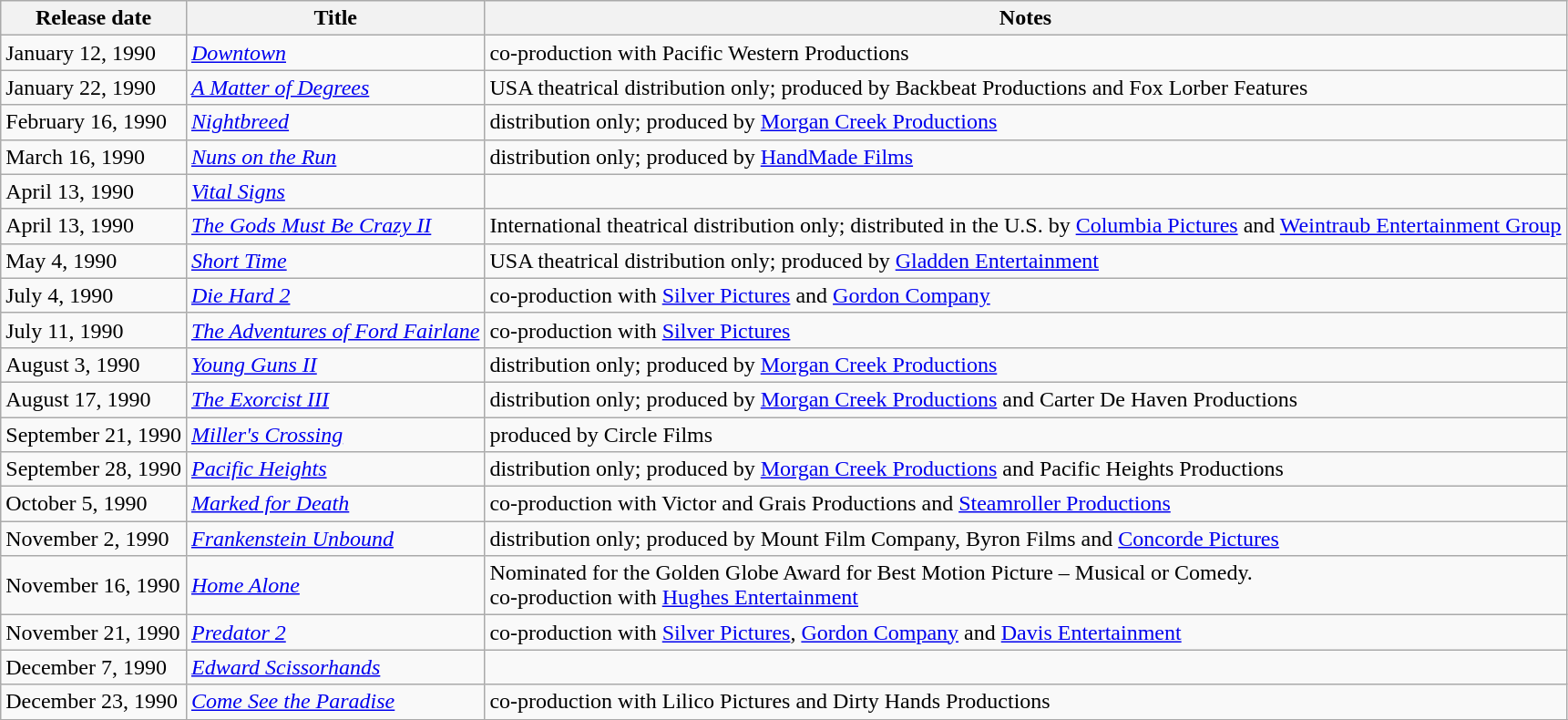<table class="wikitable plainrowheaders sortable col1right">
<tr>
<th scope="col">Release date</th>
<th scope="col">Title</th>
<th scope="col" class="unsortable">Notes</th>
</tr>
<tr>
<td>January 12, 1990</td>
<td><em><a href='#'>Downtown</a></em></td>
<td>co-production with Pacific Western Productions</td>
</tr>
<tr>
<td>January 22, 1990</td>
<td><em><a href='#'>A Matter of Degrees</a></em></td>
<td>USA theatrical distribution only; produced by Backbeat Productions and Fox Lorber Features</td>
</tr>
<tr>
<td>February 16, 1990</td>
<td><em><a href='#'>Nightbreed</a></em></td>
<td>distribution only; produced by <a href='#'>Morgan Creek Productions</a></td>
</tr>
<tr>
<td>March 16, 1990</td>
<td><em><a href='#'>Nuns on the Run</a></em></td>
<td>distribution only; produced by <a href='#'>HandMade Films</a></td>
</tr>
<tr>
<td>April 13, 1990</td>
<td><em><a href='#'>Vital Signs</a></em></td>
<td></td>
</tr>
<tr>
<td>April 13, 1990</td>
<td><em><a href='#'>The Gods Must Be Crazy II</a></em></td>
<td>International theatrical distribution only; distributed in the U.S. by <a href='#'>Columbia Pictures</a> and <a href='#'>Weintraub Entertainment Group</a></td>
</tr>
<tr>
<td>May 4, 1990</td>
<td><em><a href='#'>Short Time</a></em></td>
<td>USA theatrical distribution only; produced by <a href='#'>Gladden Entertainment</a></td>
</tr>
<tr>
<td>July 4, 1990</td>
<td><em><a href='#'>Die Hard 2</a></em></td>
<td>co-production with <a href='#'>Silver Pictures</a> and <a href='#'>Gordon Company</a></td>
</tr>
<tr>
<td>July 11, 1990</td>
<td><em><a href='#'>The Adventures of Ford Fairlane</a></em></td>
<td>co-production with <a href='#'>Silver Pictures</a></td>
</tr>
<tr>
<td>August 3, 1990</td>
<td><em><a href='#'>Young Guns II</a></em></td>
<td>distribution only; produced by <a href='#'>Morgan Creek Productions</a></td>
</tr>
<tr>
<td>August 17, 1990</td>
<td><em><a href='#'>The Exorcist III</a></em></td>
<td>distribution only; produced by <a href='#'>Morgan Creek Productions</a> and Carter De Haven Productions</td>
</tr>
<tr>
<td>September 21, 1990</td>
<td><em><a href='#'>Miller's Crossing</a></em></td>
<td>produced by Circle Films</td>
</tr>
<tr>
<td>September 28, 1990</td>
<td><em><a href='#'>Pacific Heights</a></em></td>
<td>distribution only; produced by <a href='#'>Morgan Creek Productions</a> and Pacific Heights Productions</td>
</tr>
<tr>
<td>October 5, 1990</td>
<td><em><a href='#'>Marked for Death</a></em></td>
<td>co-production with Victor and Grais Productions and <a href='#'>Steamroller Productions</a></td>
</tr>
<tr>
<td>November 2, 1990</td>
<td><em><a href='#'>Frankenstein Unbound</a></em></td>
<td>distribution only; produced by Mount Film Company, Byron Films and <a href='#'>Concorde Pictures</a></td>
</tr>
<tr>
<td>November 16, 1990</td>
<td><em><a href='#'>Home Alone</a></em></td>
<td>Nominated for the Golden Globe Award for Best Motion Picture – Musical or Comedy.<br>co-production with <a href='#'>Hughes Entertainment</a></td>
</tr>
<tr>
<td>November 21, 1990</td>
<td><em><a href='#'>Predator 2</a></em></td>
<td>co-production with <a href='#'>Silver Pictures</a>, <a href='#'>Gordon Company</a> and <a href='#'>Davis Entertainment</a></td>
</tr>
<tr>
<td>December 7, 1990</td>
<td><em><a href='#'>Edward Scissorhands</a></em></td>
<td></td>
</tr>
<tr>
<td>December 23, 1990</td>
<td><em><a href='#'>Come See the Paradise</a></em></td>
<td>co-production with Lilico Pictures and Dirty Hands Productions</td>
</tr>
<tr>
</tr>
</table>
